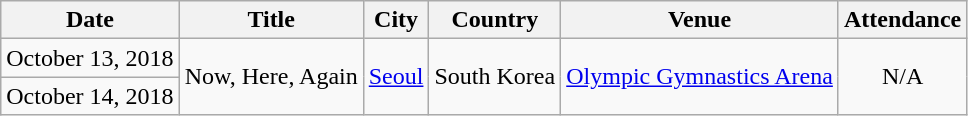<table class="wikitable" style="text-align:center;">
<tr>
<th>Date</th>
<th>Title</th>
<th>City</th>
<th>Country</th>
<th>Venue</th>
<th>Attendance</th>
</tr>
<tr>
<td>October 13, 2018</td>
<td rowspan=7>Now, Here, Again</td>
<td rowspan=2><a href='#'>Seoul</a></td>
<td rowspan=7>South Korea</td>
<td rowspan=2><a href='#'>Olympic Gymnastics Arena</a></td>
<td rowspan=2>N/A</td>
</tr>
<tr>
<td>October 14, 2018</td>
</tr>
</table>
